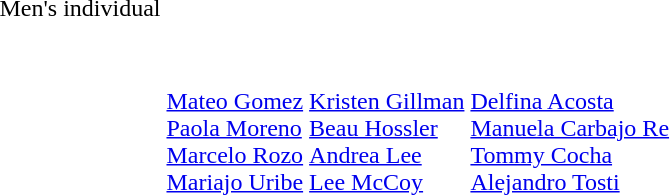<table>
<tr>
<td>Men's individual<br></td>
<td></td>
<td></td>
<td></td>
</tr>
<tr>
<td><br></td>
<td></td>
<td></td>
<td></td>
</tr>
<tr>
<td><br></td>
<td><br><a href='#'>Mateo Gomez</a><br><a href='#'>Paola Moreno</a><br><a href='#'>Marcelo Rozo</a><br><a href='#'>Mariajo Uribe</a></td>
<td><br><a href='#'>Kristen Gillman</a><br><a href='#'>Beau Hossler</a><br><a href='#'>Andrea Lee</a><br><a href='#'>Lee McCoy</a></td>
<td><br><a href='#'>Delfina Acosta</a><br><a href='#'>Manuela Carbajo Re</a><br><a href='#'>Tommy Cocha</a><br><a href='#'>Alejandro Tosti</a></td>
</tr>
</table>
